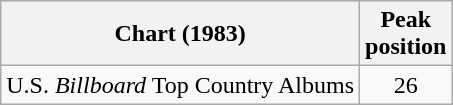<table class="wikitable">
<tr>
<th>Chart (1983)</th>
<th>Peak<br>position</th>
</tr>
<tr>
<td>U.S. <em>Billboard</em> Top Country Albums</td>
<td style="text-align:center;">26</td>
</tr>
</table>
